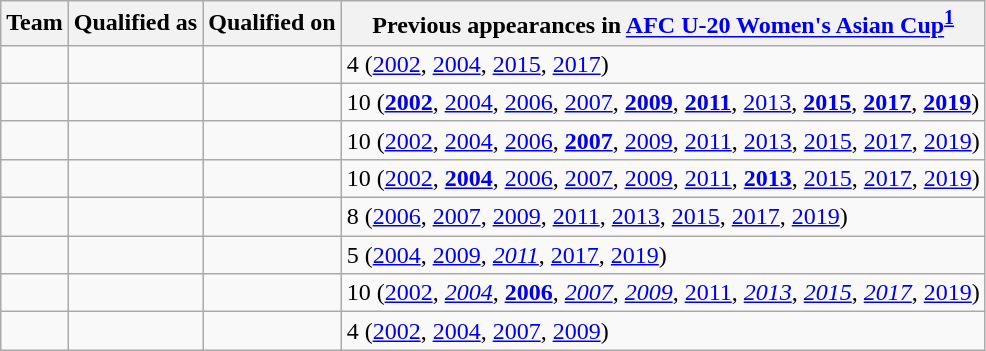<table class="wikitable sortable">
<tr>
<th>Team</th>
<th>Qualified as</th>
<th>Qualified on</th>
<th data-sort-type="number">Previous appearances in <a href='#'>AFC U-20 Women's Asian Cup</a><sup><strong><a href='#'>1</a></strong></sup></th>
</tr>
<tr>
<td></td>
<td></td>
<td></td>
<td>4 (<a href='#'>2002</a>, <a href='#'>2004</a>, <a href='#'>2015</a>, <a href='#'>2017</a>)</td>
</tr>
<tr>
<td></td>
<td></td>
<td></td>
<td>10 (<strong><a href='#'>2002</a></strong>, <a href='#'>2004</a>, <a href='#'>2006</a>, <a href='#'>2007</a>, <strong><a href='#'>2009</a></strong>, <strong><a href='#'>2011</a></strong>, <a href='#'>2013</a>, <strong><a href='#'>2015</a></strong>, <strong><a href='#'>2017</a></strong>, <strong><a href='#'>2019</a></strong>)</td>
</tr>
<tr>
<td></td>
<td></td>
<td></td>
<td>10 (<a href='#'>2002</a>, <a href='#'>2004</a>, <a href='#'>2006</a>, <strong><a href='#'>2007</a></strong>, <a href='#'>2009</a>, <a href='#'>2011</a>, <a href='#'>2013</a>, <a href='#'>2015</a>, <a href='#'>2017</a>, <a href='#'>2019</a>)</td>
</tr>
<tr>
<td></td>
<td></td>
<td></td>
<td>10 (<a href='#'>2002</a>, <strong><a href='#'>2004</a></strong>, <a href='#'>2006</a>, <a href='#'>2007</a>, <a href='#'>2009</a>, <a href='#'>2011</a>, <strong><a href='#'>2013</a></strong>, <a href='#'>2015</a>, <a href='#'>2017</a>, <a href='#'>2019</a>)</td>
</tr>
<tr>
<td></td>
<td></td>
<td></td>
<td>8 (<a href='#'>2006</a>, <a href='#'>2007</a>, <a href='#'>2009</a>, <a href='#'>2011</a>, <a href='#'>2013</a>, <a href='#'>2015</a>, <a href='#'>2017</a>, <a href='#'>2019</a>)</td>
</tr>
<tr>
<td></td>
<td></td>
<td></td>
<td>5 (<a href='#'>2004</a>, <a href='#'>2009</a>, <em><a href='#'>2011</a></em>, <a href='#'>2017</a>, <a href='#'>2019</a>)</td>
</tr>
<tr>
<td></td>
<td></td>
<td></td>
<td>10 (<a href='#'>2002</a>, <em><a href='#'>2004</a></em>, <strong><a href='#'>2006</a></strong>, <em><a href='#'>2007</a></em>, <em><a href='#'>2009</a></em>, <a href='#'>2011</a>, <em><a href='#'>2013</a></em>, <em><a href='#'>2015</a></em>, <em><a href='#'>2017</a></em>, <a href='#'>2019</a>)</td>
</tr>
<tr>
<td></td>
<td></td>
<td></td>
<td>4 (<a href='#'>2002</a>, <a href='#'>2004</a>, <a href='#'>2007</a>, <a href='#'>2009</a>)</td>
</tr>
</table>
